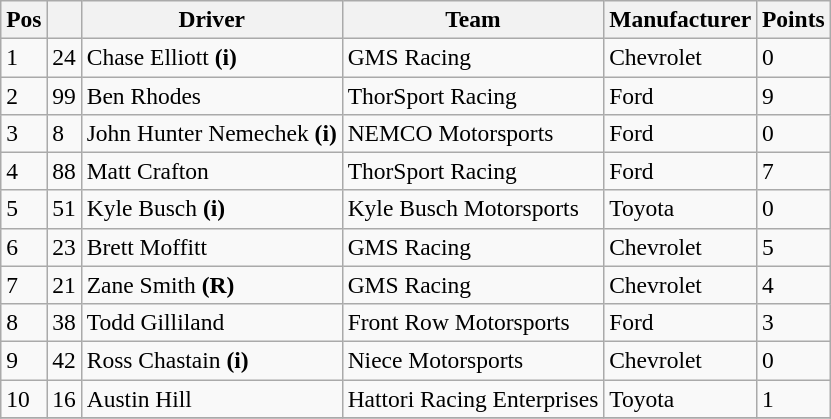<table class="wikitable" style="font-size:98%">
<tr>
<th>Pos</th>
<th></th>
<th>Driver</th>
<th>Team</th>
<th>Manufacturer</th>
<th>Points</th>
</tr>
<tr>
<td>1</td>
<td>24</td>
<td>Chase Elliott <strong>(i)</strong></td>
<td>GMS Racing</td>
<td>Chevrolet</td>
<td>0</td>
</tr>
<tr>
<td>2</td>
<td>99</td>
<td>Ben Rhodes</td>
<td>ThorSport Racing</td>
<td>Ford</td>
<td>9</td>
</tr>
<tr>
<td>3</td>
<td>8</td>
<td>John Hunter Nemechek <strong>(i)</strong></td>
<td>NEMCO Motorsports</td>
<td>Ford</td>
<td>0</td>
</tr>
<tr>
<td>4</td>
<td>88</td>
<td>Matt Crafton</td>
<td>ThorSport Racing</td>
<td>Ford</td>
<td>7</td>
</tr>
<tr>
<td>5</td>
<td>51</td>
<td>Kyle Busch <strong>(i)</strong></td>
<td>Kyle Busch Motorsports</td>
<td>Toyota</td>
<td>0</td>
</tr>
<tr>
<td>6</td>
<td>23</td>
<td>Brett Moffitt</td>
<td>GMS Racing</td>
<td>Chevrolet</td>
<td>5</td>
</tr>
<tr>
<td>7</td>
<td>21</td>
<td>Zane Smith <strong>(R)</strong></td>
<td>GMS Racing</td>
<td>Chevrolet</td>
<td>4</td>
</tr>
<tr>
<td>8</td>
<td>38</td>
<td>Todd Gilliland</td>
<td>Front Row Motorsports</td>
<td>Ford</td>
<td>3</td>
</tr>
<tr>
<td>9</td>
<td>42</td>
<td>Ross Chastain <strong>(i)</strong></td>
<td>Niece Motorsports</td>
<td>Chevrolet</td>
<td>0</td>
</tr>
<tr>
<td>10</td>
<td>16</td>
<td>Austin Hill</td>
<td>Hattori Racing Enterprises</td>
<td>Toyota</td>
<td>1</td>
</tr>
<tr>
</tr>
</table>
